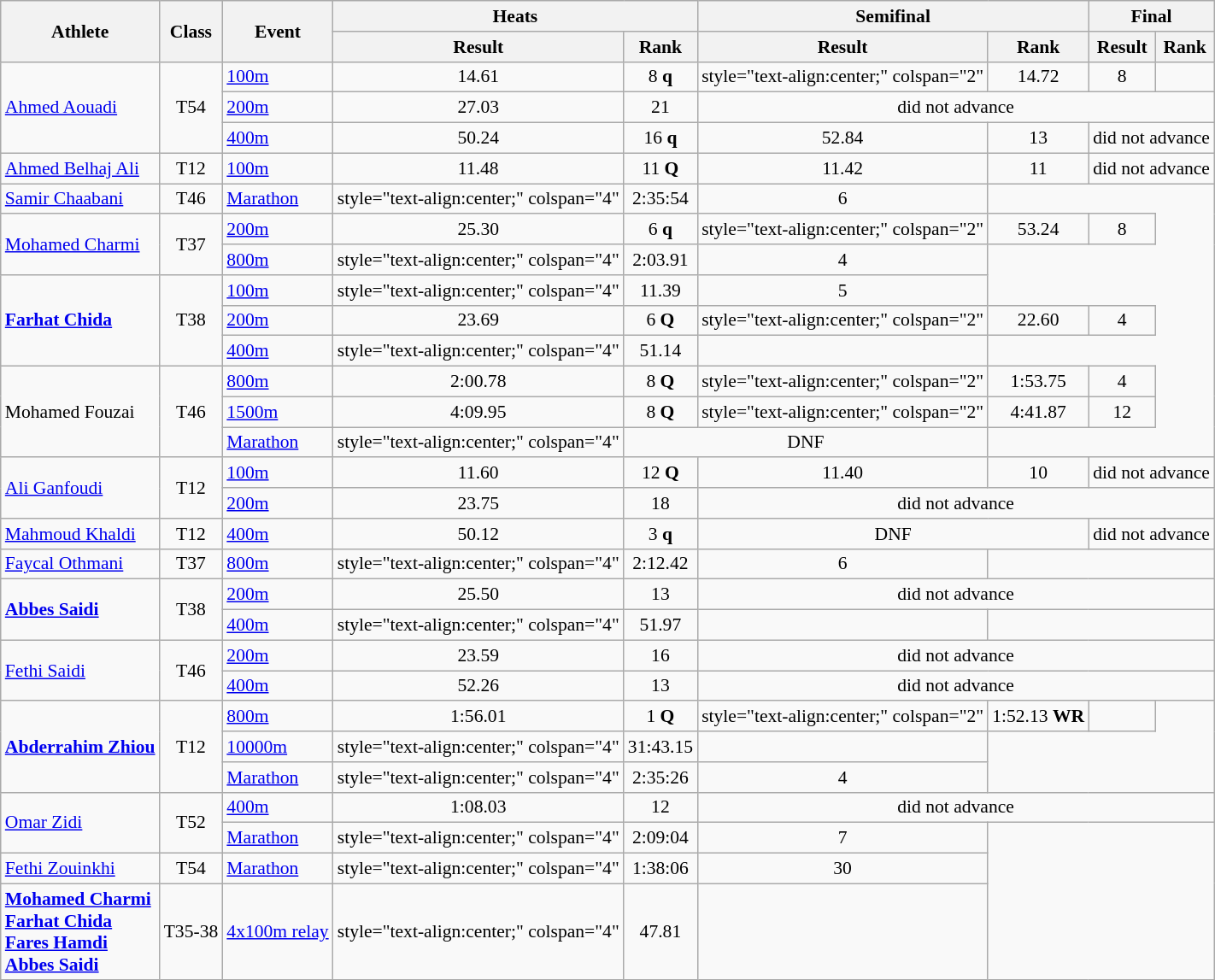<table class=wikitable style="font-size:90%">
<tr>
<th rowspan="2">Athlete</th>
<th rowspan="2">Class</th>
<th rowspan="2">Event</th>
<th colspan="2">Heats</th>
<th colspan="2">Semifinal</th>
<th colspan="2">Final</th>
</tr>
<tr>
<th>Result</th>
<th>Rank</th>
<th>Result</th>
<th>Rank</th>
<th>Result</th>
<th>Rank</th>
</tr>
<tr>
<td rowspan="3"><a href='#'>Ahmed Aouadi</a></td>
<td rowspan="3" style="text-align:center;">T54</td>
<td><a href='#'>100m</a></td>
<td style="text-align:center;">14.61</td>
<td style="text-align:center;">8 <strong>q</strong></td>
<td>style="text-align:center;" colspan="2" </td>
<td style="text-align:center;">14.72</td>
<td style="text-align:center;">8</td>
</tr>
<tr>
<td><a href='#'>200m</a></td>
<td style="text-align:center;">27.03</td>
<td style="text-align:center;">21</td>
<td style="text-align:center;" colspan="4">did not advance</td>
</tr>
<tr>
<td><a href='#'>400m</a></td>
<td style="text-align:center;">50.24</td>
<td style="text-align:center;">16 <strong>q</strong></td>
<td style="text-align:center;">52.84</td>
<td style="text-align:center;">13</td>
<td style="text-align:center;" colspan="2">did not advance</td>
</tr>
<tr>
<td><a href='#'>Ahmed Belhaj Ali</a></td>
<td style="text-align:center;">T12</td>
<td><a href='#'>100m</a></td>
<td style="text-align:center;">11.48</td>
<td style="text-align:center;">11 <strong>Q</strong></td>
<td style="text-align:center;">11.42</td>
<td style="text-align:center;">11</td>
<td style="text-align:center;" colspan="2">did not advance</td>
</tr>
<tr>
<td><a href='#'>Samir Chaabani</a></td>
<td style="text-align:center;">T46</td>
<td><a href='#'>Marathon</a></td>
<td>style="text-align:center;" colspan="4" </td>
<td style="text-align:center;">2:35:54</td>
<td style="text-align:center;">6</td>
</tr>
<tr>
<td rowspan="2"><a href='#'>Mohamed Charmi</a></td>
<td rowspan="2" style="text-align:center;">T37</td>
<td><a href='#'>200m</a></td>
<td style="text-align:center;">25.30</td>
<td style="text-align:center;">6 <strong>q</strong></td>
<td>style="text-align:center;" colspan="2" </td>
<td style="text-align:center;">53.24</td>
<td style="text-align:center;">8</td>
</tr>
<tr>
<td><a href='#'>800m</a></td>
<td>style="text-align:center;" colspan="4" </td>
<td style="text-align:center;">2:03.91</td>
<td style="text-align:center;">4</td>
</tr>
<tr>
<td rowspan="3"><strong><a href='#'>Farhat Chida</a></strong></td>
<td rowspan="3" style="text-align:center;">T38</td>
<td><a href='#'>100m</a></td>
<td>style="text-align:center;" colspan="4" </td>
<td style="text-align:center;">11.39</td>
<td style="text-align:center;">5</td>
</tr>
<tr>
<td><a href='#'>200m</a></td>
<td style="text-align:center;">23.69</td>
<td style="text-align:center;">6 <strong>Q</strong></td>
<td>style="text-align:center;" colspan="2" </td>
<td style="text-align:center;">22.60</td>
<td style="text-align:center;">4</td>
</tr>
<tr>
<td><a href='#'>400m</a></td>
<td>style="text-align:center;" colspan="4" </td>
<td style="text-align:center;">51.14</td>
<td style="text-align:center;"></td>
</tr>
<tr>
<td rowspan="3">Mohamed Fouzai</td>
<td rowspan="3" style="text-align:center;">T46</td>
<td><a href='#'>800m</a></td>
<td style="text-align:center;">2:00.78</td>
<td style="text-align:center;">8 <strong>Q</strong></td>
<td>style="text-align:center;" colspan="2" </td>
<td style="text-align:center;">1:53.75</td>
<td style="text-align:center;">4</td>
</tr>
<tr>
<td><a href='#'>1500m</a></td>
<td style="text-align:center;">4:09.95</td>
<td style="text-align:center;">8 <strong>Q</strong></td>
<td>style="text-align:center;" colspan="2" </td>
<td style="text-align:center;">4:41.87</td>
<td style="text-align:center;">12</td>
</tr>
<tr>
<td><a href='#'>Marathon</a></td>
<td>style="text-align:center;" colspan="4" </td>
<td style="text-align:center;" colspan="2">DNF</td>
</tr>
<tr>
<td rowspan="2"><a href='#'>Ali Ganfoudi</a></td>
<td rowspan="2" style="text-align:center;">T12</td>
<td><a href='#'>100m</a></td>
<td style="text-align:center;">11.60</td>
<td style="text-align:center;">12 <strong>Q</strong></td>
<td style="text-align:center;">11.40</td>
<td style="text-align:center;">10</td>
<td style="text-align:center;" colspan="2">did not advance</td>
</tr>
<tr>
<td><a href='#'>200m</a></td>
<td style="text-align:center;">23.75</td>
<td style="text-align:center;">18</td>
<td style="text-align:center;" colspan="4">did not advance</td>
</tr>
<tr>
<td><a href='#'>Mahmoud Khaldi</a></td>
<td style="text-align:center;">T12</td>
<td><a href='#'>400m</a></td>
<td style="text-align:center;">50.12</td>
<td style="text-align:center;">3 <strong>q</strong></td>
<td style="text-align:center;" colspan="2">DNF</td>
<td style="text-align:center;" colspan="2">did not advance</td>
</tr>
<tr>
<td><a href='#'>Faycal Othmani</a></td>
<td style="text-align:center;">T37</td>
<td><a href='#'>800m</a></td>
<td>style="text-align:center;" colspan="4" </td>
<td style="text-align:center;">2:12.42</td>
<td style="text-align:center;">6</td>
</tr>
<tr>
<td rowspan="2"><strong><a href='#'>Abbes Saidi</a></strong></td>
<td rowspan="2" style="text-align:center;">T38</td>
<td><a href='#'>200m</a></td>
<td style="text-align:center;">25.50</td>
<td style="text-align:center;">13</td>
<td style="text-align:center;" colspan="4">did not advance</td>
</tr>
<tr>
<td><a href='#'>400m</a></td>
<td>style="text-align:center;" colspan="4" </td>
<td style="text-align:center;">51.97</td>
<td style="text-align:center;"></td>
</tr>
<tr>
<td rowspan="2"><a href='#'>Fethi Saidi</a></td>
<td rowspan="2" style="text-align:center;">T46</td>
<td><a href='#'>200m</a></td>
<td style="text-align:center;">23.59</td>
<td style="text-align:center;">16</td>
<td style="text-align:center;" colspan="4">did not advance</td>
</tr>
<tr>
<td><a href='#'>400m</a></td>
<td style="text-align:center;">52.26</td>
<td style="text-align:center;">13</td>
<td style="text-align:center;" colspan="4">did not advance</td>
</tr>
<tr>
<td rowspan="3"><strong><a href='#'>Abderrahim Zhiou</a></strong></td>
<td rowspan="3" style="text-align:center;">T12</td>
<td><a href='#'>800m</a></td>
<td style="text-align:center;">1:56.01</td>
<td style="text-align:center;">1 <strong>Q</strong></td>
<td>style="text-align:center;" colspan="2" </td>
<td style="text-align:center;">1:52.13 <strong>WR</strong></td>
<td style="text-align:center;"></td>
</tr>
<tr>
<td><a href='#'>10000m</a></td>
<td>style="text-align:center;" colspan="4" </td>
<td style="text-align:center;">31:43.15</td>
<td style="text-align:center;"></td>
</tr>
<tr>
<td><a href='#'>Marathon</a></td>
<td>style="text-align:center;" colspan="4" </td>
<td style="text-align:center;">2:35:26</td>
<td style="text-align:center;">4</td>
</tr>
<tr>
<td rowspan="2"><a href='#'>Omar Zidi</a></td>
<td rowspan="2" style="text-align:center;">T52</td>
<td><a href='#'>400m</a></td>
<td style="text-align:center;">1:08.03</td>
<td style="text-align:center;">12</td>
<td style="text-align:center;" colspan="4">did not advance</td>
</tr>
<tr>
<td><a href='#'>Marathon</a></td>
<td>style="text-align:center;" colspan="4" </td>
<td style="text-align:center;">2:09:04</td>
<td style="text-align:center;">7</td>
</tr>
<tr>
<td><a href='#'>Fethi Zouinkhi</a></td>
<td style="text-align:center;">T54</td>
<td><a href='#'>Marathon</a></td>
<td>style="text-align:center;" colspan="4" </td>
<td style="text-align:center;">1:38:06</td>
<td style="text-align:center;">30</td>
</tr>
<tr>
<td><strong><a href='#'>Mohamed Charmi</a></strong><br> <strong><a href='#'>Farhat Chida</a></strong><br> <strong><a href='#'>Fares Hamdi</a></strong><br> <strong><a href='#'>Abbes Saidi</a></strong></td>
<td style="text-align:center;">T35-38</td>
<td><a href='#'>4x100m relay</a></td>
<td>style="text-align:center;" colspan="4" </td>
<td style="text-align:center;">47.81</td>
<td style="text-align:center;"></td>
</tr>
</table>
